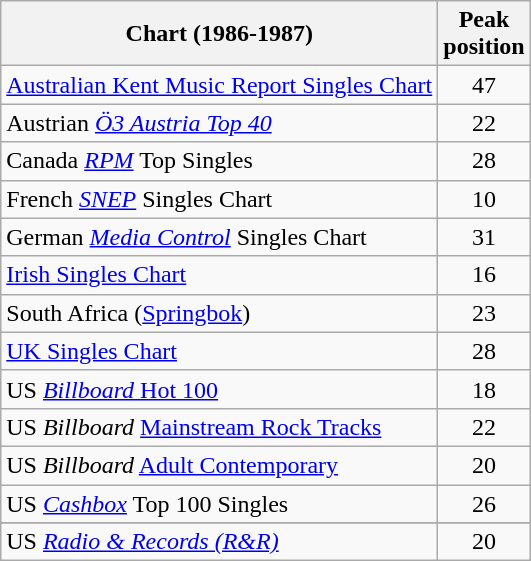<table class="wikitable sortable">
<tr>
<th>Chart (1986-1987)</th>
<th>Peak<br>position</th>
</tr>
<tr>
<td><a href='#'>Australian Kent Music Report Singles Chart</a></td>
<td align="center">47</td>
</tr>
<tr>
<td>Austrian <em><a href='#'>Ö3 Austria Top 40</a></em></td>
<td align="center">22</td>
</tr>
<tr>
<td>Canada <em><a href='#'>RPM</a></em> Top Singles</td>
<td style="text-align:center;">28</td>
</tr>
<tr>
<td>French <em><a href='#'>SNEP</a></em> Singles Chart</td>
<td align="center">10</td>
</tr>
<tr>
<td>German <em><a href='#'>Media Control</a></em> Singles Chart</td>
<td align="center">31</td>
</tr>
<tr>
<td><a href='#'>Irish Singles Chart</a></td>
<td align="center">16</td>
</tr>
<tr>
<td>South Africa (<a href='#'>Springbok</a>)</td>
<td align="center">23</td>
</tr>
<tr>
<td><a href='#'>UK Singles Chart</a></td>
<td align="center">28</td>
</tr>
<tr>
<td>US <a href='#'><em>Billboard</em> Hot 100</a></td>
<td align="center">18</td>
</tr>
<tr>
<td>US <em>Billboard</em> <a href='#'>Mainstream Rock Tracks</a></td>
<td align="center">22</td>
</tr>
<tr>
<td>US <em>Billboard</em> <a href='#'>Adult Contemporary</a></td>
<td align="center">20</td>
</tr>
<tr>
<td>US <em><a href='#'>Cashbox</a></em> Top 100 Singles</td>
<td align="center">26</td>
</tr>
<tr>
</tr>
<tr>
<td>US <em><a href='#'>Radio & Records (R&R)</a></em></td>
<td align="center">20</td>
</tr>
</table>
